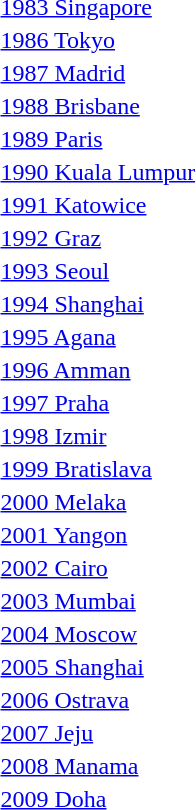<table>
<tr>
<td><a href='#'>1983 Singapore</a></td>
<td></td>
<td></td>
<td></td>
</tr>
<tr>
<td><a href='#'>1986 Tokyo</a></td>
<td></td>
<td></td>
<td></td>
</tr>
<tr>
<td><a href='#'>1987 Madrid</a></td>
<td></td>
<td></td>
<td></td>
</tr>
<tr>
<td><a href='#'>1988 Brisbane</a></td>
<td></td>
<td></td>
<td></td>
</tr>
<tr>
<td><a href='#'>1989 Paris</a></td>
<td></td>
<td></td>
<td></td>
</tr>
<tr>
<td><a href='#'>1990 Kuala Lumpur</a></td>
<td></td>
<td></td>
<td></td>
</tr>
<tr>
<td><a href='#'>1991 Katowice</a></td>
<td></td>
<td></td>
<td></td>
</tr>
<tr>
<td><a href='#'>1992 Graz</a></td>
<td></td>
<td></td>
<td></td>
</tr>
<tr>
<td><a href='#'>1993 Seoul</a></td>
<td></td>
<td></td>
<td></td>
</tr>
<tr>
<td><a href='#'>1994 Shanghai</a></td>
<td></td>
<td></td>
<td></td>
</tr>
<tr>
<td><a href='#'>1995 Agana</a></td>
<td></td>
<td></td>
<td></td>
</tr>
<tr>
<td><a href='#'>1996 Amman</a></td>
<td></td>
<td></td>
<td></td>
</tr>
<tr>
<td><a href='#'>1997 Praha</a></td>
<td></td>
<td></td>
<td></td>
</tr>
<tr>
<td><a href='#'>1998 Izmir</a></td>
<td></td>
<td></td>
<td></td>
</tr>
<tr>
<td><a href='#'>1999 Bratislava</a></td>
<td></td>
<td></td>
<td></td>
</tr>
<tr>
<td><a href='#'>2000 Melaka</a></td>
<td></td>
<td></td>
<td></td>
</tr>
<tr>
<td><a href='#'>2001 Yangon</a></td>
<td></td>
<td></td>
<td></td>
</tr>
<tr>
<td><a href='#'>2002 Cairo</a></td>
<td></td>
<td></td>
<td></td>
</tr>
<tr>
<td><a href='#'>2003 Mumbai</a></td>
<td></td>
<td></td>
<td></td>
</tr>
<tr>
<td><a href='#'>2004 Moscow</a></td>
<td></td>
<td></td>
<td></td>
</tr>
<tr>
<td><a href='#'>2005 Shanghai</a></td>
<td></td>
<td></td>
<td></td>
</tr>
<tr>
<td><a href='#'>2006 Ostrava</a></td>
<td></td>
<td></td>
<td></td>
</tr>
<tr>
<td><a href='#'>2007 Jeju</a></td>
<td></td>
<td></td>
<td></td>
</tr>
<tr>
<td><a href='#'>2008 Manama</a></td>
<td></td>
<td></td>
<td></td>
</tr>
<tr>
<td><a href='#'>2009 Doha</a></td>
<td></td>
<td></td>
<td></td>
</tr>
</table>
